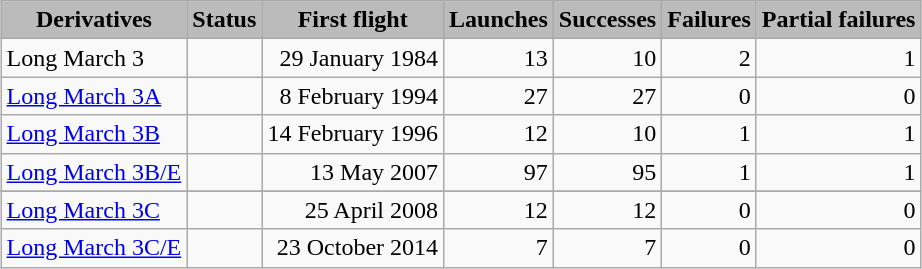<table class="wikitable" style="margin: 1em auto 1em auto; text-align:right;">
<tr>
<td style="text-align:center; background:#BBB"><strong>Derivatives</strong></td>
<td style="text-align:center; background:#BBB"><strong>Status</strong></td>
<td style="text-align:center; background:#BBB"><strong>First flight</strong></td>
<td style="text-align:center; background:#BBB"><strong>Launches</strong></td>
<td style="text-align:center; background:#BBB"><strong>Successes</strong></td>
<td style="text-align:center; background:#BBB"><strong>Failures</strong></td>
<td style="text-align:center; background:#BBB"><strong>Partial failures</strong></td>
</tr>
<tr>
<td style="text-align:left;">Long March 3</td>
<td></td>
<td>29 January 1984</td>
<td>13</td>
<td>10</td>
<td>2</td>
<td>1</td>
</tr>
<tr>
<td style="text-align:left;"><a href='#'>Long March 3A</a></td>
<td></td>
<td>8 February 1994</td>
<td>27</td>
<td>27</td>
<td>0</td>
<td>0</td>
</tr>
<tr>
<td style="text-align:left;"><a href='#'>Long March 3B</a></td>
<td></td>
<td>14 February 1996</td>
<td>12</td>
<td>10</td>
<td>1</td>
<td>1</td>
</tr>
<tr>
<td style="text-align:left;"><a href='#'>Long March 3B/E</a></td>
<td></td>
<td>13 May 2007</td>
<td>97</td>
<td>95</td>
<td>1</td>
<td>1</td>
</tr>
<tr>
</tr>
<tr>
<td style="text-align:left;"><a href='#'>Long March 3C</a></td>
<td></td>
<td>25 April 2008</td>
<td>12</td>
<td>12</td>
<td>0</td>
<td>0</td>
</tr>
<tr>
<td style="text-align:left;"><a href='#'>Long March 3C/E</a></td>
<td></td>
<td>23 October 2014</td>
<td>7</td>
<td>7</td>
<td>0</td>
<td>0</td>
</tr>
</table>
